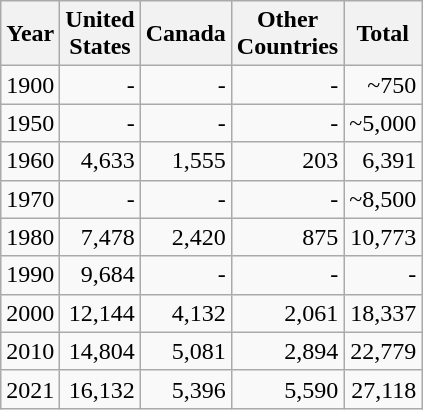<table class="wikitable" style="text-align: right;">
<tr>
<th>Year</th>
<th>United<br> States</th>
<th>Canada</th>
<th>Other<br> Countries</th>
<th>Total</th>
</tr>
<tr>
<td>1900</td>
<td>-</td>
<td>-</td>
<td>-</td>
<td>~750</td>
</tr>
<tr>
<td>1950</td>
<td>-</td>
<td>-</td>
<td>-</td>
<td>~5,000</td>
</tr>
<tr>
<td>1960</td>
<td>4,633</td>
<td>1,555</td>
<td>203</td>
<td>6,391</td>
</tr>
<tr>
<td>1970</td>
<td>-</td>
<td>-</td>
<td>-</td>
<td>~8,500</td>
</tr>
<tr>
<td>1980</td>
<td>7,478</td>
<td>2,420</td>
<td>875</td>
<td>10,773</td>
</tr>
<tr>
<td>1990</td>
<td>9,684</td>
<td>-</td>
<td>-</td>
<td>-</td>
</tr>
<tr>
<td>2000</td>
<td>12,144</td>
<td>4,132</td>
<td>2,061</td>
<td>18,337</td>
</tr>
<tr>
<td>2010</td>
<td>14,804</td>
<td>5,081</td>
<td>2,894</td>
<td>22,779</td>
</tr>
<tr>
<td>2021</td>
<td>16,132</td>
<td>5,396</td>
<td>5,590</td>
<td>27,118</td>
</tr>
</table>
